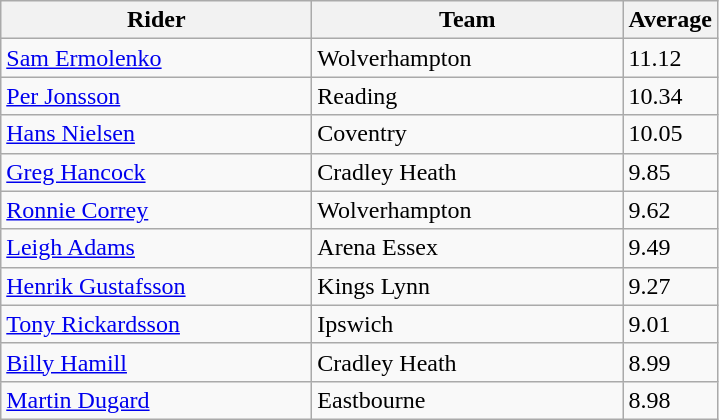<table class="wikitable" style="font-size: 100%">
<tr>
<th width=200>Rider</th>
<th width=200>Team</th>
<th width=40>Average</th>
</tr>
<tr>
<td align="left"> <a href='#'>Sam Ermolenko</a></td>
<td>Wolverhampton</td>
<td>11.12</td>
</tr>
<tr>
<td align="left"> <a href='#'>Per Jonsson</a></td>
<td>Reading</td>
<td>10.34</td>
</tr>
<tr>
<td align="left"> <a href='#'>Hans Nielsen</a></td>
<td>Coventry</td>
<td>10.05</td>
</tr>
<tr>
<td align="left"> <a href='#'>Greg Hancock</a></td>
<td>Cradley Heath</td>
<td>9.85</td>
</tr>
<tr>
<td align="left"> <a href='#'>Ronnie Correy</a></td>
<td>Wolverhampton</td>
<td>9.62</td>
</tr>
<tr>
<td align="left"> <a href='#'>Leigh Adams</a></td>
<td>Arena Essex</td>
<td>9.49</td>
</tr>
<tr>
<td align="left"> <a href='#'>Henrik Gustafsson</a></td>
<td>Kings Lynn</td>
<td>9.27</td>
</tr>
<tr>
<td align="left"> <a href='#'>Tony Rickardsson</a></td>
<td>Ipswich</td>
<td>9.01</td>
</tr>
<tr>
<td align="left"> <a href='#'>Billy Hamill</a></td>
<td>Cradley Heath</td>
<td>8.99</td>
</tr>
<tr>
<td align="left"> <a href='#'>Martin Dugard</a></td>
<td>Eastbourne</td>
<td>8.98</td>
</tr>
</table>
